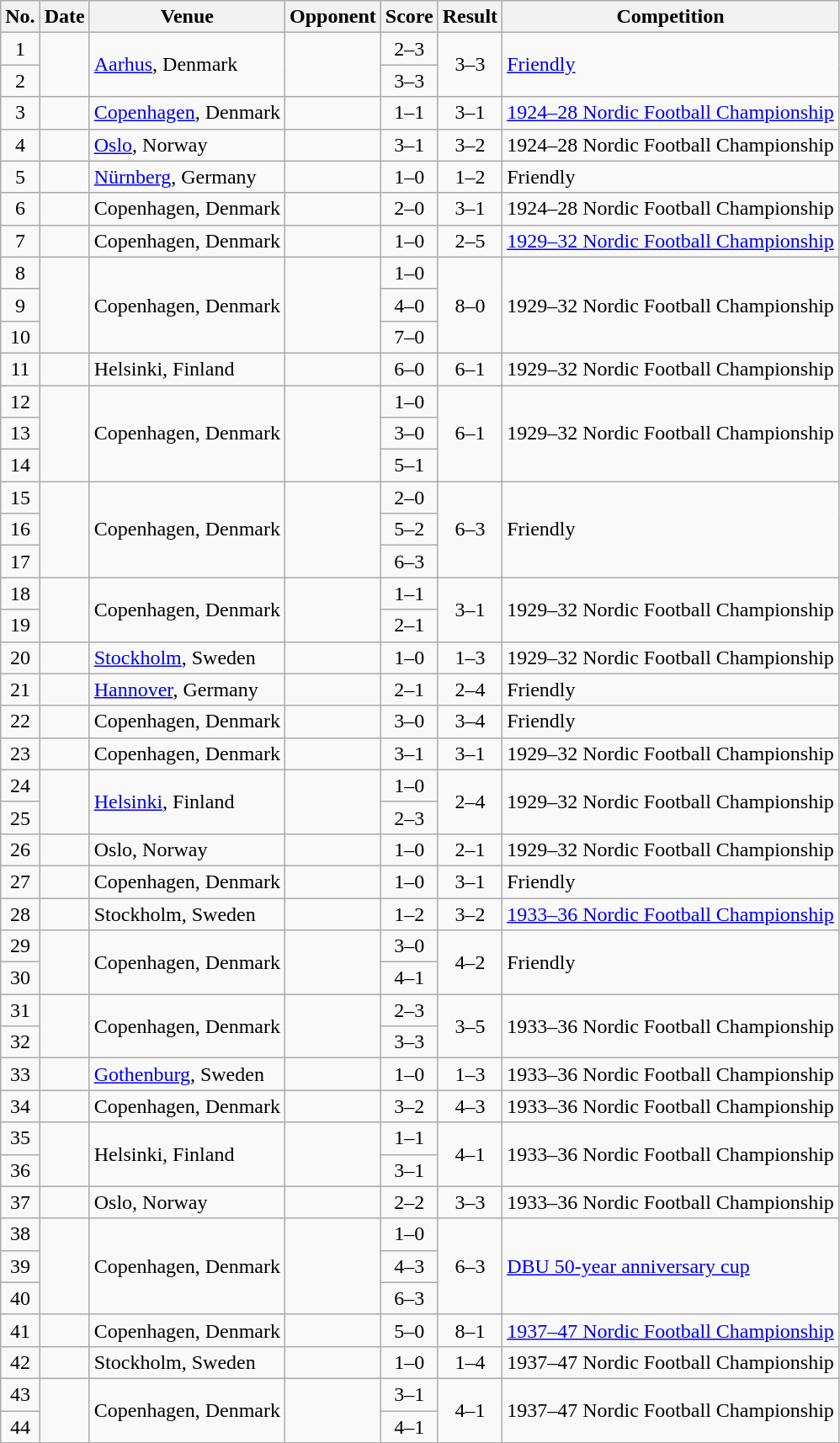<table class="wikitable sortable">
<tr>
<th scope="col">No.</th>
<th scope="col">Date</th>
<th scope="col">Venue</th>
<th scope="col">Opponent</th>
<th scope="col">Score</th>
<th scope="col">Result</th>
<th scope="col">Competition</th>
</tr>
<tr>
<td align="center">1</td>
<td rowspan="2"></td>
<td rowspan="2"><a href='#'>Aarhus</a>, Denmark</td>
<td rowspan="2"></td>
<td align="center">2–3</td>
<td rowspan="2" style="text-align:center">3–3</td>
<td rowspan="2"><a href='#'>Friendly</a></td>
</tr>
<tr>
<td align="center">2</td>
<td align="center">3–3</td>
</tr>
<tr>
<td align="center">3</td>
<td></td>
<td><a href='#'>Copenhagen</a>, Denmark</td>
<td></td>
<td align="center">1–1</td>
<td align="center">3–1</td>
<td><a href='#'>1924–28 Nordic Football Championship</a></td>
</tr>
<tr>
<td align="center">4</td>
<td></td>
<td><a href='#'>Oslo</a>, Norway</td>
<td></td>
<td align="center">3–1</td>
<td align="center">3–2</td>
<td>1924–28 Nordic Football Championship</td>
</tr>
<tr>
<td align="center">5</td>
<td></td>
<td><a href='#'>Nürnberg</a>, Germany</td>
<td></td>
<td align="center">1–0</td>
<td align="center">1–2</td>
<td>Friendly</td>
</tr>
<tr>
<td align="center">6</td>
<td></td>
<td>Copenhagen, Denmark</td>
<td></td>
<td align="center">2–0</td>
<td align="center">3–1</td>
<td>1924–28 Nordic Football Championship</td>
</tr>
<tr>
<td align="center">7</td>
<td></td>
<td>Copenhagen, Denmark</td>
<td></td>
<td align="center">1–0</td>
<td align="center">2–5</td>
<td><a href='#'>1929–32 Nordic Football Championship</a></td>
</tr>
<tr>
<td align="center">8</td>
<td rowspan="3"></td>
<td rowspan="3">Copenhagen, Denmark</td>
<td rowspan="3"></td>
<td align="center">1–0</td>
<td rowspan="3" style="text-align:center">8–0</td>
<td rowspan="3">1929–32 Nordic Football Championship</td>
</tr>
<tr>
<td align="center">9</td>
<td align="center">4–0</td>
</tr>
<tr>
<td align="center">10</td>
<td align="center">7–0</td>
</tr>
<tr>
<td align="center">11</td>
<td></td>
<td>Helsinki, Finland</td>
<td></td>
<td align="center">6–0</td>
<td align="center">6–1</td>
<td>1929–32 Nordic Football Championship</td>
</tr>
<tr>
<td align="center">12</td>
<td rowspan="3"></td>
<td rowspan="3">Copenhagen, Denmark</td>
<td rowspan="3"></td>
<td align="center">1–0</td>
<td rowspan="3" style="text-align:center">6–1</td>
<td rowspan="3">1929–32 Nordic Football Championship</td>
</tr>
<tr>
<td align="center">13</td>
<td align="center">3–0</td>
</tr>
<tr>
<td align="center">14</td>
<td align="center">5–1</td>
</tr>
<tr>
<td align="center">15</td>
<td rowspan="3"></td>
<td rowspan="3">Copenhagen, Denmark</td>
<td rowspan="3"></td>
<td align="center">2–0</td>
<td rowspan="3" style="text-align:center">6–3</td>
<td rowspan="3">Friendly</td>
</tr>
<tr>
<td align="center">16</td>
<td align="center">5–2</td>
</tr>
<tr>
<td align="center">17</td>
<td align="center">6–3</td>
</tr>
<tr>
<td align="center">18</td>
<td rowspan="2"></td>
<td rowspan="2">Copenhagen, Denmark</td>
<td rowspan="2"></td>
<td align="center">1–1</td>
<td rowspan="2" style="text-align:center">3–1</td>
<td rowspan="2">1929–32 Nordic Football Championship</td>
</tr>
<tr>
<td align="center">19</td>
<td align="center">2–1</td>
</tr>
<tr>
<td align="center">20</td>
<td></td>
<td><a href='#'>Stockholm</a>, Sweden</td>
<td></td>
<td align="center">1–0</td>
<td align="center">1–3</td>
<td>1929–32 Nordic Football Championship</td>
</tr>
<tr>
<td align="center">21</td>
<td></td>
<td><a href='#'>Hannover</a>, Germany</td>
<td></td>
<td align="center">2–1</td>
<td align="center">2–4</td>
<td>Friendly</td>
</tr>
<tr>
<td align="center">22</td>
<td></td>
<td>Copenhagen, Denmark</td>
<td></td>
<td align="center">3–0</td>
<td align="center">3–4</td>
<td>Friendly</td>
</tr>
<tr>
<td align="center">23</td>
<td></td>
<td>Copenhagen, Denmark</td>
<td></td>
<td align="center">3–1</td>
<td align="center">3–1</td>
<td>1929–32 Nordic Football Championship</td>
</tr>
<tr>
<td align="center">24</td>
<td rowspan="2"></td>
<td rowspan="2"><a href='#'>Helsinki</a>, Finland</td>
<td rowspan="2"></td>
<td align="center">1–0</td>
<td rowspan="2" style="text-align:center">2–4</td>
<td rowspan="2">1929–32 Nordic Football Championship</td>
</tr>
<tr>
<td align="center">25</td>
<td align="center">2–3</td>
</tr>
<tr>
<td align="center">26</td>
<td></td>
<td>Oslo, Norway</td>
<td></td>
<td align="center">1–0</td>
<td align="center">2–1</td>
<td>1929–32 Nordic Football Championship</td>
</tr>
<tr>
<td align="center">27</td>
<td></td>
<td>Copenhagen, Denmark</td>
<td></td>
<td align="center">1–0</td>
<td align="center">3–1</td>
<td>Friendly</td>
</tr>
<tr>
<td align="center">28</td>
<td></td>
<td>Stockholm, Sweden</td>
<td></td>
<td align="center">1–2</td>
<td align="center">3–2</td>
<td><a href='#'>1933–36 Nordic Football Championship</a></td>
</tr>
<tr>
<td align="center">29</td>
<td rowspan="2"></td>
<td rowspan="2">Copenhagen, Denmark</td>
<td rowspan="2"></td>
<td align="center">3–0</td>
<td rowspan="2" style="text-align:center">4–2</td>
<td rowspan="2">Friendly</td>
</tr>
<tr>
<td align="center">30</td>
<td align="center">4–1</td>
</tr>
<tr>
<td align="center">31</td>
<td rowspan="2"></td>
<td rowspan="2">Copenhagen, Denmark</td>
<td rowspan="2"></td>
<td align="center">2–3</td>
<td rowspan="2" style="text-align:center">3–5</td>
<td rowspan="2">1933–36 Nordic Football Championship</td>
</tr>
<tr>
<td align="center">32</td>
<td align="center">3–3</td>
</tr>
<tr>
<td align="center">33</td>
<td></td>
<td><a href='#'>Gothenburg</a>, Sweden</td>
<td></td>
<td align="center">1–0</td>
<td align="center">1–3</td>
<td>1933–36 Nordic Football Championship</td>
</tr>
<tr>
<td align="center">34</td>
<td></td>
<td>Copenhagen, Denmark</td>
<td></td>
<td align="center">3–2</td>
<td align="center">4–3</td>
<td>1933–36 Nordic Football Championship</td>
</tr>
<tr>
<td align="center">35</td>
<td rowspan="2"></td>
<td rowspan="2">Helsinki, Finland</td>
<td rowspan="2"></td>
<td align="center">1–1</td>
<td rowspan="2" style="text-align:center">4–1</td>
<td rowspan="2">1933–36 Nordic Football Championship</td>
</tr>
<tr>
<td align="center">36</td>
<td align="center">3–1</td>
</tr>
<tr>
<td align="center">37</td>
<td></td>
<td>Oslo, Norway</td>
<td></td>
<td align="center">2–2</td>
<td align="center">3–3</td>
<td>1933–36 Nordic Football Championship</td>
</tr>
<tr>
<td align="center">38</td>
<td rowspan="3"></td>
<td rowspan="3">Copenhagen, Denmark</td>
<td rowspan="3"></td>
<td align="center">1–0</td>
<td rowspan="3" style="text-align:center">6–3</td>
<td rowspan="3"><a href='#'>DBU 50-year anniversary cup</a></td>
</tr>
<tr>
<td align="center">39</td>
<td align="center">4–3</td>
</tr>
<tr>
<td align="center">40</td>
<td align="center">6–3</td>
</tr>
<tr>
<td align="center">41</td>
<td></td>
<td>Copenhagen, Denmark</td>
<td></td>
<td align="center">5–0</td>
<td align="center">8–1</td>
<td><a href='#'>1937–47 Nordic Football Championship</a></td>
</tr>
<tr>
<td align="center">42</td>
<td></td>
<td>Stockholm, Sweden</td>
<td></td>
<td align="center">1–0</td>
<td align="center">1–4</td>
<td>1937–47 Nordic Football Championship</td>
</tr>
<tr>
<td align="center">43</td>
<td rowspan="2"></td>
<td rowspan="2">Copenhagen, Denmark</td>
<td rowspan="2"></td>
<td align="center">3–1</td>
<td rowspan="2" style="text-align:center">4–1</td>
<td rowspan="2">1937–47 Nordic Football Championship</td>
</tr>
<tr>
<td align="center">44</td>
<td align="center">4–1</td>
</tr>
</table>
